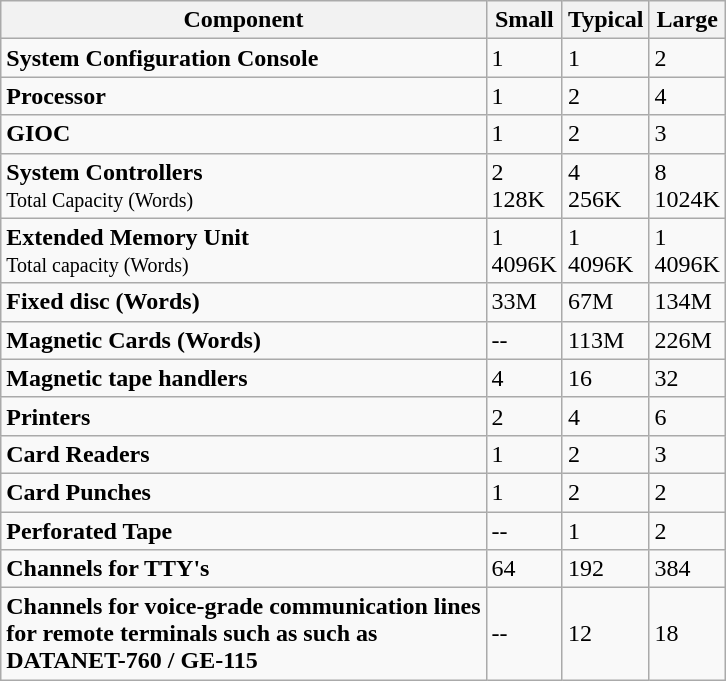<table class="wikitable sortable">
<tr>
<th>Component</th>
<th>Small</th>
<th>Typical</th>
<th>Large</th>
</tr>
<tr>
<td><strong>System Configuration Console</strong></td>
<td>1</td>
<td>1</td>
<td>2</td>
</tr>
<tr>
<td><strong>Processor</strong></td>
<td>1</td>
<td>2</td>
<td>4</td>
</tr>
<tr>
<td><strong>GIOC</strong></td>
<td>1</td>
<td>2</td>
<td>3</td>
</tr>
<tr>
<td><strong>System Controllers</strong><br><small>Total Capacity (Words)</small></td>
<td>2<br>128K</td>
<td>4<br>256K</td>
<td>8<br>1024K</td>
</tr>
<tr>
<td><strong>Extended Memory Unit</strong><br><small>Total capacity (Words)</small></td>
<td>1<br>4096K</td>
<td>1<br>4096K</td>
<td>1<br>4096K</td>
</tr>
<tr>
<td><strong>Fixed disc (Words)</strong></td>
<td>33M</td>
<td>67M</td>
<td>134M</td>
</tr>
<tr>
<td><strong>Magnetic Cards (Words)</strong></td>
<td>--</td>
<td>113M</td>
<td>226M</td>
</tr>
<tr>
<td><strong>Magnetic tape handlers</strong></td>
<td>4</td>
<td>16</td>
<td>32</td>
</tr>
<tr>
<td><strong>Printers</strong></td>
<td>2</td>
<td>4</td>
<td>6</td>
</tr>
<tr>
<td><strong>Card Readers</strong></td>
<td>1</td>
<td>2</td>
<td>3</td>
</tr>
<tr>
<td><strong>Card Punches</strong></td>
<td>1</td>
<td>2</td>
<td>2</td>
</tr>
<tr>
<td><strong>Perforated Tape</strong></td>
<td>--</td>
<td>1</td>
<td>2</td>
</tr>
<tr>
<td><strong>Channels for TTY's</strong></td>
<td>64</td>
<td>192</td>
<td>384</td>
</tr>
<tr>
<td><strong>Channels for voice-grade communication lines</strong><br><strong>for remote terminals such as such as</strong><br><strong>DATANET-760 / GE-115</strong></td>
<td>--</td>
<td>12</td>
<td>18</td>
</tr>
</table>
